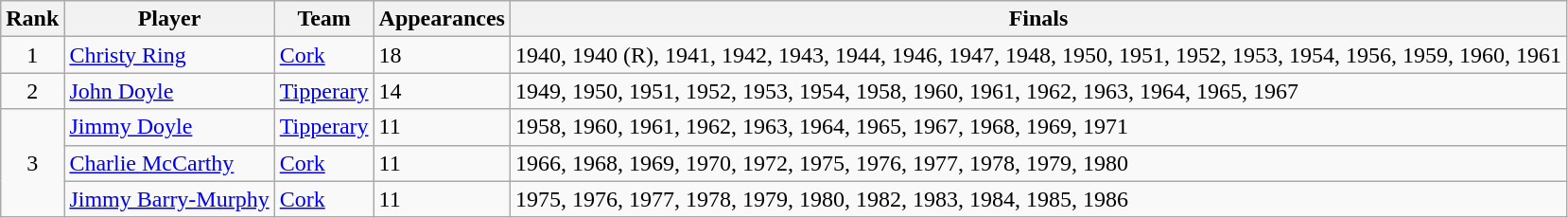<table class="wikitable">
<tr>
<th>Rank</th>
<th>Player</th>
<th>Team</th>
<th>Appearances</th>
<th>Finals</th>
</tr>
<tr>
<td rowspan="1" style="text-align:center;">1</td>
<td><a href='#'>Christy Ring</a></td>
<td><a href='#'>Cork</a></td>
<td>18</td>
<td>1940, 1940 (R), 1941, 1942, 1943, 1944, 1946, 1947, 1948, 1950, 1951, 1952, 1953, 1954, 1956, 1959, 1960, 1961</td>
</tr>
<tr>
<td rowspan="1" style="text-align:center;">2</td>
<td><a href='#'>John Doyle</a></td>
<td><a href='#'>Tipperary</a></td>
<td>14</td>
<td>1949, 1950, 1951, 1952, 1953, 1954, 1958, 1960, 1961, 1962, 1963, 1964, 1965, 1967</td>
</tr>
<tr>
<td rowspan="3" style="text-align:center;">3</td>
<td><a href='#'>Jimmy Doyle</a></td>
<td><a href='#'>Tipperary</a></td>
<td>11</td>
<td>1958, 1960, 1961, 1962, 1963, 1964, 1965, 1967, 1968, 1969, 1971</td>
</tr>
<tr>
<td><a href='#'>Charlie McCarthy</a></td>
<td><a href='#'>Cork</a></td>
<td>11</td>
<td>1966, 1968, 1969, 1970, 1972, 1975, 1976, 1977, 1978, 1979, 1980</td>
</tr>
<tr>
<td><a href='#'>Jimmy Barry-Murphy</a></td>
<td><a href='#'>Cork</a></td>
<td>11</td>
<td>1975, 1976, 1977, 1978, 1979, 1980, 1982, 1983, 1984, 1985, 1986</td>
</tr>
</table>
